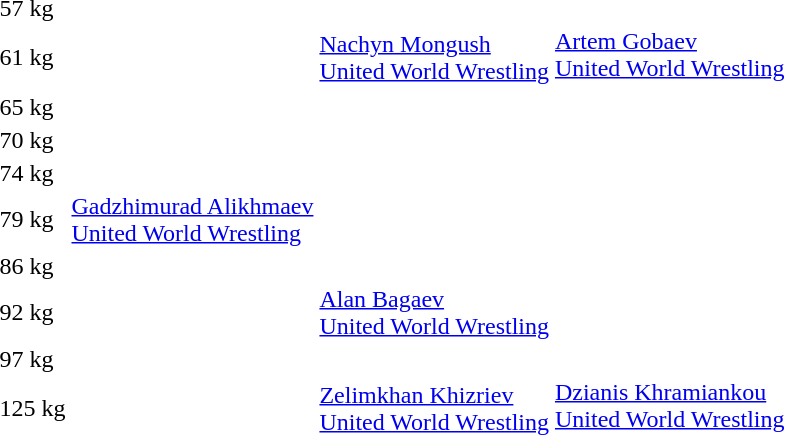<table>
<tr>
<td rowspan=2>57 kg<br></td>
<td rowspan=2></td>
<td rowspan=2></td>
<td></td>
</tr>
<tr>
<td></td>
</tr>
<tr>
<td rowspan=2>61 kg<br></td>
<td rowspan=2></td>
<td rowspan=2><a href='#'>Nachyn Mongush</a><br><a href='#'>United World Wrestling</a></td>
<td><a href='#'>Artem Gobaev</a><br><a href='#'>United World Wrestling</a></td>
</tr>
<tr>
<td></td>
</tr>
<tr>
<td rowspan=2>65 kg<br></td>
<td rowspan=2></td>
<td rowspan=2></td>
<td></td>
</tr>
<tr>
<td></td>
</tr>
<tr>
<td rowspan=2>70 kg<br></td>
<td rowspan=2></td>
<td rowspan=2></td>
<td></td>
</tr>
<tr>
<td></td>
</tr>
<tr>
<td rowspan=2>74 kg<br></td>
<td rowspan=2></td>
<td rowspan=2></td>
<td></td>
</tr>
<tr>
<td></td>
</tr>
<tr>
<td rowspan=2>79 kg<br></td>
<td rowspan=2><a href='#'>Gadzhimurad Alikhmaev</a><br><a href='#'>United World Wrestling</a></td>
<td rowspan=2></td>
<td></td>
</tr>
<tr>
<td></td>
</tr>
<tr>
<td rowspan=2>86 kg<br></td>
<td rowspan=2></td>
<td rowspan=2></td>
<td></td>
</tr>
<tr>
<td></td>
</tr>
<tr>
<td rowspan=2>92 kg<br></td>
<td rowspan=2></td>
<td rowspan=2><a href='#'>Alan Bagaev</a><br><a href='#'>United World Wrestling</a></td>
<td></td>
</tr>
<tr>
<td></td>
</tr>
<tr>
<td rowspan=2>97 kg<br></td>
<td rowspan=2></td>
<td rowspan=2></td>
<td></td>
</tr>
<tr>
<td></td>
</tr>
<tr>
<td rowspan=2>125 kg<br></td>
<td rowspan=2></td>
<td rowspan=2><a href='#'>Zelimkhan Khizriev</a><br><a href='#'>United World Wrestling</a></td>
<td><a href='#'>Dzianis Khramiankou</a><br><a href='#'>United World Wrestling</a></td>
</tr>
<tr>
<td></td>
</tr>
</table>
